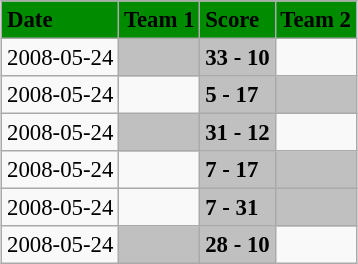<table class="wikitable" style="margin:0.5em auto; font-size:95%">
<tr bgcolor="#008B00">
<td><strong>Date</strong></td>
<td><strong>Team 1</strong></td>
<td><strong>Score</strong></td>
<td><strong>Team 2</strong></td>
</tr>
<tr>
<td>2008-05-24</td>
<td bgcolor="silver"><strong></strong></td>
<td bgcolor="silver"><strong>33 - 10</strong></td>
<td></td>
</tr>
<tr>
<td>2008-05-24</td>
<td></td>
<td bgcolor="silver"><strong>5 - 17</strong></td>
<td bgcolor="silver"><strong></strong></td>
</tr>
<tr>
<td>2008-05-24</td>
<td bgcolor="silver"><strong></strong></td>
<td bgcolor="silver"><strong>31 - 12</strong></td>
<td></td>
</tr>
<tr>
<td>2008-05-24</td>
<td></td>
<td bgcolor="silver"><strong>7 - 17</strong></td>
<td bgcolor="silver"><strong></strong></td>
</tr>
<tr>
<td>2008-05-24</td>
<td></td>
<td bgcolor="silver"><strong>7 - 31</strong></td>
<td bgcolor="silver"><strong></strong></td>
</tr>
<tr>
<td>2008-05-24</td>
<td bgcolor="silver"><strong></strong></td>
<td bgcolor="silver"><strong>28 - 10</strong></td>
<td></td>
</tr>
</table>
